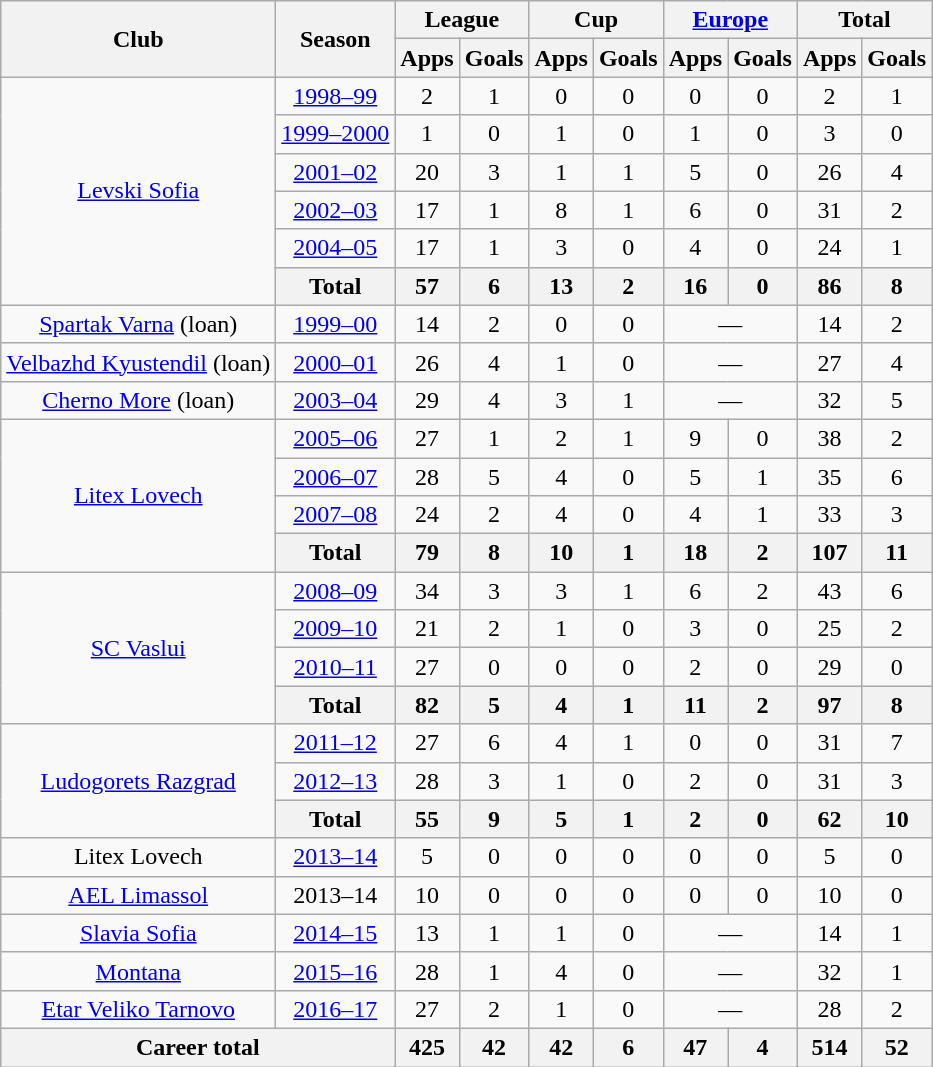<table class="wikitable" style="text-align:center">
<tr>
<th rowspan="2">Club</th>
<th rowspan="2">Season</th>
<th colspan="2">League</th>
<th colspan="2">Cup</th>
<th colspan="2"><a href='#'>Europe</a></th>
<th colspan="2">Total</th>
</tr>
<tr>
<th>Apps</th>
<th>Goals</th>
<th>Apps</th>
<th>Goals</th>
<th>Apps</th>
<th>Goals</th>
<th>Apps</th>
<th>Goals</th>
</tr>
<tr>
<td rowspan="6"><a href='#'>Levski Sofia</a></td>
<td><a href='#'>1998–99</a></td>
<td>2</td>
<td>1</td>
<td>0</td>
<td>0</td>
<td>0</td>
<td>0</td>
<td>2</td>
<td>1</td>
</tr>
<tr>
<td><a href='#'>1999–2000</a></td>
<td>1</td>
<td>0</td>
<td>1</td>
<td>0</td>
<td>1</td>
<td>0</td>
<td>3</td>
<td>0</td>
</tr>
<tr>
<td><a href='#'>2001–02</a></td>
<td>20</td>
<td>3</td>
<td>1</td>
<td>1</td>
<td>5</td>
<td>0</td>
<td>26</td>
<td>4</td>
</tr>
<tr>
<td><a href='#'>2002–03</a></td>
<td>17</td>
<td>1</td>
<td>8</td>
<td>1</td>
<td>6</td>
<td>0</td>
<td>31</td>
<td>2</td>
</tr>
<tr>
<td><a href='#'>2004–05</a></td>
<td>17</td>
<td>1</td>
<td>3</td>
<td>0</td>
<td>4</td>
<td>0</td>
<td>24</td>
<td>1</td>
</tr>
<tr>
<th>Total</th>
<th>57</th>
<th>6</th>
<th>13</th>
<th>2</th>
<th>16</th>
<th>0</th>
<th>86</th>
<th>8</th>
</tr>
<tr>
<td><a href='#'>Spartak Varna</a> (loan)</td>
<td><a href='#'>1999–00</a></td>
<td>14</td>
<td>2</td>
<td>0</td>
<td>0</td>
<td colspan="2">—</td>
<td>14</td>
<td>2</td>
</tr>
<tr>
<td><a href='#'>Velbazhd Kyustendil</a> (loan)</td>
<td><a href='#'>2000–01</a></td>
<td>26</td>
<td>4</td>
<td>1</td>
<td>0</td>
<td colspan="2">—</td>
<td>27</td>
<td>4</td>
</tr>
<tr>
<td><a href='#'>Cherno More</a> (loan)</td>
<td><a href='#'>2003–04</a></td>
<td>29</td>
<td>4</td>
<td>3</td>
<td>1</td>
<td colspan="2">—</td>
<td>32</td>
<td>5</td>
</tr>
<tr>
<td rowspan="4"><a href='#'>Litex Lovech</a></td>
<td><a href='#'>2005–06</a></td>
<td>27</td>
<td>1</td>
<td>2</td>
<td>1</td>
<td>9</td>
<td>0</td>
<td>38</td>
<td>2</td>
</tr>
<tr>
<td><a href='#'>2006–07</a></td>
<td>28</td>
<td>5</td>
<td>4</td>
<td>0</td>
<td>5</td>
<td>1</td>
<td>35</td>
<td>6</td>
</tr>
<tr>
<td><a href='#'>2007–08</a></td>
<td>24</td>
<td>2</td>
<td>4</td>
<td>0</td>
<td>4</td>
<td>1</td>
<td>33</td>
<td>3</td>
</tr>
<tr>
<th>Total</th>
<th>79</th>
<th>8</th>
<th>10</th>
<th>1</th>
<th>18</th>
<th>2</th>
<th>107</th>
<th>11</th>
</tr>
<tr>
<td rowspan="4"><a href='#'>SC Vaslui</a></td>
<td><a href='#'>2008–09</a></td>
<td>34</td>
<td>3</td>
<td>3</td>
<td>1</td>
<td>6</td>
<td>2</td>
<td>43</td>
<td>6</td>
</tr>
<tr>
<td><a href='#'>2009–10</a></td>
<td>21</td>
<td>2</td>
<td>1</td>
<td>0</td>
<td>3</td>
<td>0</td>
<td>25</td>
<td>2</td>
</tr>
<tr>
<td><a href='#'>2010–11</a></td>
<td>27</td>
<td>0</td>
<td>0</td>
<td>0</td>
<td>2</td>
<td>0</td>
<td>29</td>
<td>0</td>
</tr>
<tr>
<th>Total</th>
<th>82</th>
<th>5</th>
<th>4</th>
<th>1</th>
<th>11</th>
<th>2</th>
<th>97</th>
<th>8</th>
</tr>
<tr>
<td rowspan="3"><a href='#'>Ludogorets Razgrad</a></td>
<td><a href='#'>2011–12</a></td>
<td>27</td>
<td>6</td>
<td>4</td>
<td>1</td>
<td>0</td>
<td>0</td>
<td>31</td>
<td>7</td>
</tr>
<tr>
<td><a href='#'>2012–13</a></td>
<td>28</td>
<td>3</td>
<td>1</td>
<td>0</td>
<td>2</td>
<td>0</td>
<td>31</td>
<td>3</td>
</tr>
<tr>
<th>Total</th>
<th>55</th>
<th>9</th>
<th>5</th>
<th>1</th>
<th>2</th>
<th>0</th>
<th>62</th>
<th>10</th>
</tr>
<tr>
<td>Litex Lovech</td>
<td><a href='#'>2013–14</a></td>
<td>5</td>
<td>0</td>
<td>0</td>
<td>0</td>
<td>0</td>
<td>0</td>
<td>5</td>
<td>0</td>
</tr>
<tr>
<td><a href='#'>AEL Limassol</a></td>
<td>2013–14</td>
<td>10</td>
<td>0</td>
<td>0</td>
<td>0</td>
<td>0</td>
<td>0</td>
<td>10</td>
<td>0</td>
</tr>
<tr>
<td><a href='#'>Slavia Sofia</a></td>
<td><a href='#'>2014–15</a></td>
<td>13</td>
<td>1</td>
<td>1</td>
<td>0</td>
<td colspan="2">—</td>
<td>14</td>
<td>1</td>
</tr>
<tr>
<td><a href='#'>Montana</a></td>
<td><a href='#'>2015–16</a></td>
<td>28</td>
<td>1</td>
<td>4</td>
<td>0</td>
<td colspan="2">—</td>
<td>32</td>
<td>1</td>
</tr>
<tr>
<td><a href='#'>Etar Veliko Tarnovo</a></td>
<td><a href='#'>2016–17</a></td>
<td>27</td>
<td>2</td>
<td>1</td>
<td>0</td>
<td colspan="2">—</td>
<td>28</td>
<td>2</td>
</tr>
<tr>
<th colspan="2">Career total</th>
<th>425</th>
<th>42</th>
<th>42</th>
<th>6</th>
<th>47</th>
<th>4</th>
<th>514</th>
<th>52</th>
</tr>
</table>
